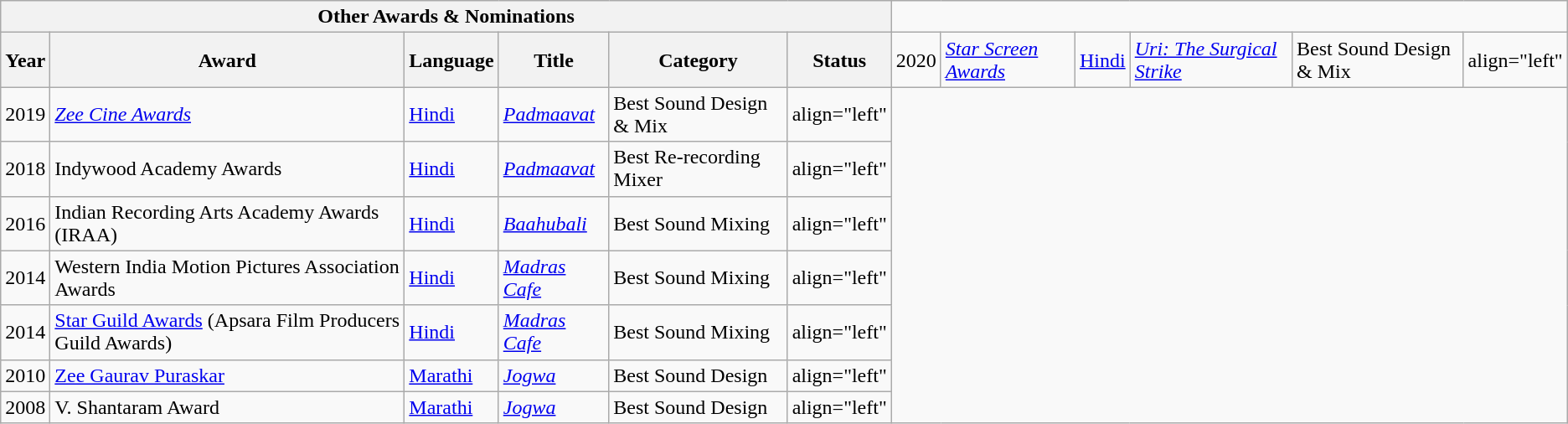<table class="wikitable sortable">
<tr>
<th colspan="6"><strong>Other Awards & Nominations</strong></th>
</tr>
<tr>
<th rowspan="2">Year</th>
<th rowspan="2">Award</th>
<th rowspan="2">Language</th>
<th rowspan="2">Title</th>
<th rowspan="2">Category</th>
<th rowspan="2">Status</th>
</tr>
<tr align="center">
<td align="center" rowspan="1">2020</td>
<td align="left" rowspan="1"><em><a href='#'>Star Screen Awards</a></em></td>
<td align="left"><a href='#'>Hindi</a></td>
<td align="left"><em><a href='#'>Uri: The Surgical Strike</a></em></td>
<td align="left">Best Sound Design & Mix</td>
<td>align="left" </td>
</tr>
<tr align="center">
<td align="center" rowspan="1">2019</td>
<td align="left" rowspan="1"><em><a href='#'>Zee Cine Awards</a></em></td>
<td align="left"><a href='#'>Hindi</a></td>
<td align="left"><em><a href='#'>Padmaavat</a></em></td>
<td align="left">Best Sound Design & Mix</td>
<td>align="left" </td>
</tr>
<tr align="center">
<td align="center" rowspan="1">2018</td>
<td align="left"  rowspan="1">Indywood Academy Awards</td>
<td align="left"><a href='#'>Hindi</a></td>
<td align="left"><em><a href='#'>Padmaavat</a></em></td>
<td align="left">Best Re-recording Mixer</td>
<td>align="left" </td>
</tr>
<tr align="center">
<td align="center" rowspan="1">2016</td>
<td align="left"  rowspan="1">Indian Recording Arts Academy Awards (IRAA)</td>
<td align="left"><a href='#'>Hindi</a></td>
<td align="left"><em><a href='#'>Baahubali</a></em></td>
<td align="left">Best Sound Mixing</td>
<td>align="left" </td>
</tr>
<tr align="center">
<td align="center" rowspan="1">2014</td>
<td align="left" rowspan="1">Western India Motion Pictures Association Awards</td>
<td align="left"><a href='#'>Hindi</a></td>
<td align="left"><em><a href='#'>Madras Cafe</a></em></td>
<td align="left">Best Sound Mixing</td>
<td>align="left" </td>
</tr>
<tr align="center">
<td align="center" rowspan="1">2014</td>
<td align="left" rowspan="1"><a href='#'>Star Guild Awards</a> (Apsara Film Producers Guild Awards)</td>
<td align="left"><a href='#'>Hindi</a></td>
<td align="left"><em><a href='#'>Madras Cafe</a></em></td>
<td align="left">Best Sound Mixing</td>
<td>align="left" </td>
</tr>
<tr align="center">
<td align="center" rowspan="1">2010</td>
<td align="left"  rowspan="1"><a href='#'>Zee Gaurav Puraskar</a></td>
<td align="left"><a href='#'>Marathi</a></td>
<td align="left"><em><a href='#'>Jogwa</a></em></td>
<td align="left">Best Sound Design</td>
<td>align="left" </td>
</tr>
<tr align="center">
<td align="center" rowspan="1">2008</td>
<td align="left" rowspan="1">V. Shantaram Award</td>
<td align="left"><a href='#'>Marathi</a></td>
<td align="left"><em><a href='#'>Jogwa</a></em></td>
<td align="left">Best Sound Design</td>
<td>align="left" </td>
</tr>
</table>
